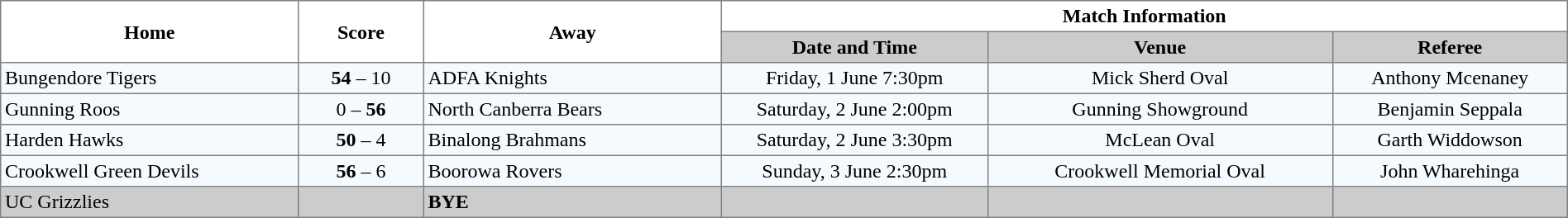<table border="1" cellpadding="3" cellspacing="0" width="100%" style="border-collapse:collapse;  text-align:center;">
<tr>
<th rowspan="2" width="19%">Home</th>
<th rowspan="2" width="8%">Score</th>
<th rowspan="2" width="19%">Away</th>
<th colspan="3">Match Information</th>
</tr>
<tr bgcolor="#CCCCCC">
<th width="17%">Date and Time</th>
<th width="22%">Venue</th>
<th width="50%">Referee</th>
</tr>
<tr style="text-align:center; background:#f5faff;">
<td align="left"> Bungendore Tigers</td>
<td><strong>54</strong> – 10</td>
<td align="left"> ADFA Knights</td>
<td>Friday, 1 June 7:30pm</td>
<td>Mick Sherd Oval</td>
<td>Anthony Mcenaney</td>
</tr>
<tr style="text-align:center; background:#f5faff;">
<td align="left"> Gunning Roos</td>
<td>0 – <strong>56</strong></td>
<td align="left"> North Canberra Bears</td>
<td>Saturday, 2 June 2:00pm</td>
<td>Gunning Showground</td>
<td>Benjamin Seppala</td>
</tr>
<tr style="text-align:center; background:#f5faff;">
<td align="left"> Harden Hawks</td>
<td><strong>50</strong> – 4</td>
<td align="left"> Binalong Brahmans</td>
<td>Saturday, 2 June 3:30pm</td>
<td>McLean Oval</td>
<td>Garth Widdowson</td>
</tr>
<tr style="text-align:center; background:#f5faff;">
<td align="left"> Crookwell Green Devils</td>
<td><strong>56</strong> – 6</td>
<td align="left"> Boorowa Rovers</td>
<td>Sunday, 3 June 2:30pm</td>
<td>Crookwell Memorial Oval</td>
<td>John Wharehinga</td>
</tr>
<tr style="text-align:center; background:#CCCCCC;">
<td align="left"><strong></strong> UC Grizzlies</td>
<td></td>
<td align="left"><strong>BYE</strong></td>
<td></td>
<td></td>
<td></td>
</tr>
</table>
